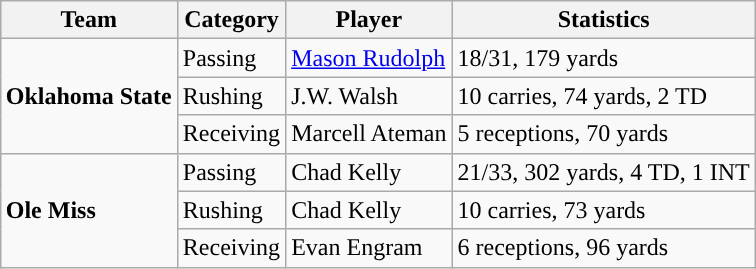<table class="wikitable" style="float: right;">
<tr>
<th>Team</th>
<th>Category</th>
<th>Player</th>
<th>Statistics</th>
</tr>
<tr>
<td rowspan=3><strong>Oklahoma State</strong></td>
<td>Passing</td>
<td><a href='#'>Mason Rudolph</a></td>
<td>18/31, 179 yards</td>
</tr>
<tr>
<td>Rushing</td>
<td>J.W. Walsh</td>
<td>10 carries, 74 yards, 2 TD</td>
</tr>
<tr>
<td>Receiving</td>
<td>Marcell Ateman</td>
<td>5 receptions, 70 yards</td>
</tr>
<tr>
<td rowspan=3><strong>Ole Miss</strong></td>
<td>Passing</td>
<td>Chad Kelly</td>
<td>21/33, 302 yards, 4 TD, 1 INT</td>
</tr>
<tr>
<td>Rushing</td>
<td>Chad Kelly</td>
<td>10 carries, 73 yards</td>
</tr>
<tr>
<td>Receiving</td>
<td>Evan Engram</td>
<td>6 receptions, 96 yards</td>
</tr>
</table>
